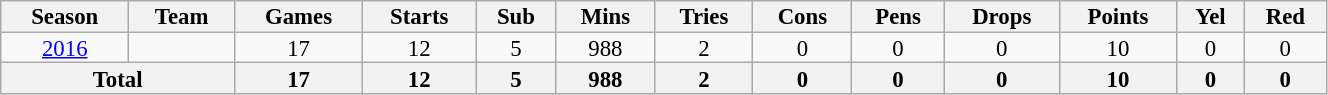<table class="wikitable" style="text-align:center; line-height:90%; font-size:95%; width:70%;">
<tr>
<th>Season</th>
<th>Team</th>
<th>Games</th>
<th>Starts</th>
<th>Sub</th>
<th>Mins</th>
<th>Tries</th>
<th>Cons</th>
<th>Pens</th>
<th>Drops</th>
<th>Points</th>
<th>Yel</th>
<th>Red</th>
</tr>
<tr>
<td><a href='#'>2016</a></td>
<td></td>
<td>17</td>
<td>12</td>
<td>5</td>
<td>988</td>
<td>2</td>
<td>0</td>
<td>0</td>
<td>0</td>
<td>10</td>
<td>0</td>
<td>0</td>
</tr>
<tr>
<th colspan="2">Total</th>
<th>17</th>
<th>12</th>
<th>5</th>
<th>988</th>
<th>2</th>
<th>0</th>
<th>0</th>
<th>0</th>
<th>10</th>
<th>0</th>
<th>0</th>
</tr>
</table>
